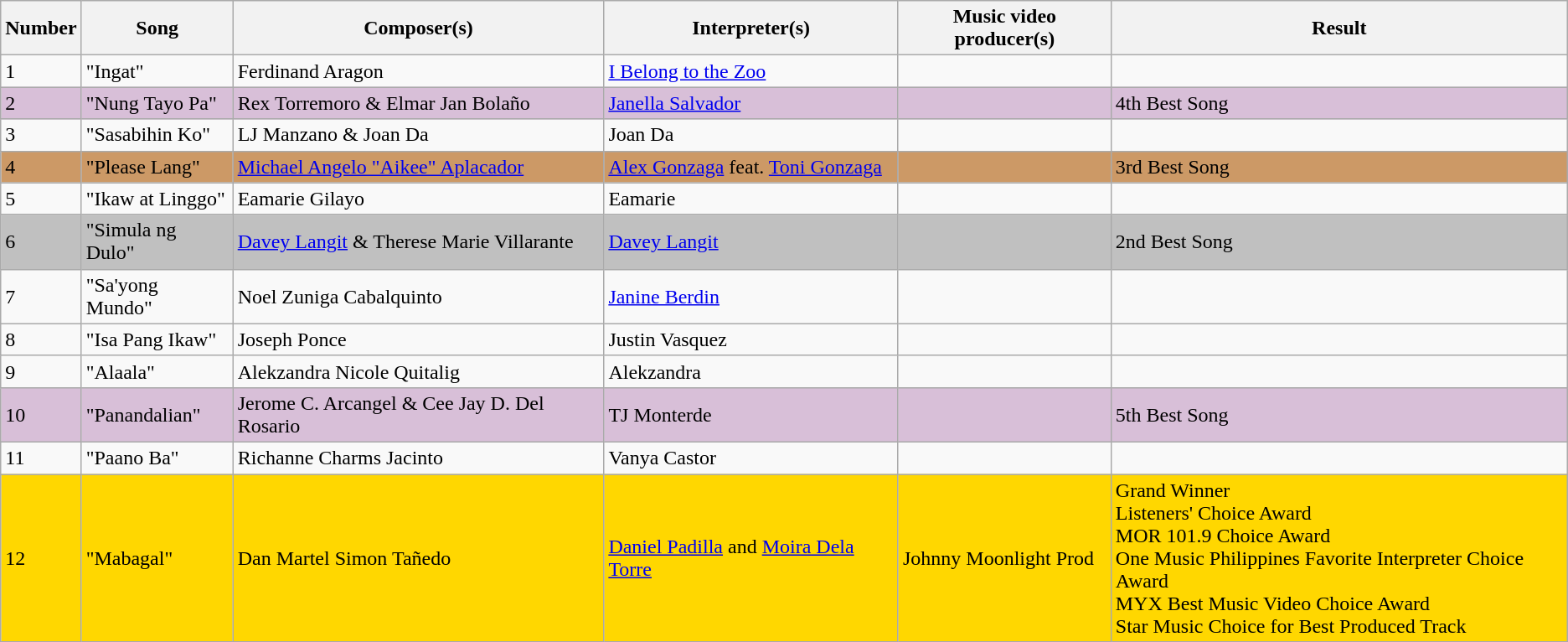<table class="wikitable">
<tr>
<th>Number</th>
<th>Song</th>
<th>Composer(s)</th>
<th>Interpreter(s)</th>
<th>Music video producer(s)</th>
<th>Result</th>
</tr>
<tr>
<td>1</td>
<td>"Ingat"</td>
<td>Ferdinand Aragon</td>
<td><a href='#'>I Belong to the Zoo</a></td>
<td></td>
<td></td>
</tr>
<tr bgcolor="D8BFD8">
<td>2</td>
<td>"Nung Tayo Pa"</td>
<td>Rex Torremoro & Elmar Jan Bolaño</td>
<td><a href='#'>Janella Salvador</a></td>
<td></td>
<td>4th Best Song</td>
</tr>
<tr>
<td>3</td>
<td>"Sasabihin Ko"</td>
<td>LJ Manzano & Joan Da</td>
<td>Joan Da</td>
<td></td>
<td></td>
</tr>
<tr bgcolor="CC9966">
<td>4</td>
<td>"Please Lang"</td>
<td><a href='#'>Michael Angelo "Aikee" Aplacador</a></td>
<td><a href='#'>Alex Gonzaga</a> feat. <a href='#'>Toni Gonzaga</a></td>
<td></td>
<td>3rd Best Song</td>
</tr>
<tr>
<td>5</td>
<td>"Ikaw at Linggo"</td>
<td>Eamarie Gilayo</td>
<td>Eamarie</td>
<td></td>
<td></td>
</tr>
<tr bgcolor="silver">
<td>6</td>
<td>"Simula ng Dulo"</td>
<td><a href='#'>Davey Langit</a> & Therese Marie Villarante</td>
<td><a href='#'>Davey Langit</a></td>
<td></td>
<td>2nd Best Song</td>
</tr>
<tr>
<td>7</td>
<td>"Sa'yong Mundo"</td>
<td>Noel Zuniga Cabalquinto</td>
<td><a href='#'>Janine Berdin</a></td>
<td></td>
<td></td>
</tr>
<tr>
<td>8</td>
<td>"Isa Pang Ikaw"</td>
<td>Joseph Ponce</td>
<td>Justin Vasquez</td>
<td></td>
<td></td>
</tr>
<tr>
<td>9</td>
<td>"Alaala"</td>
<td>Alekzandra Nicole Quitalig</td>
<td>Alekzandra</td>
<td></td>
<td></td>
</tr>
<tr bgcolor="D8BFD8">
<td>10</td>
<td>"Panandalian"</td>
<td>Jerome C. Arcangel & Cee Jay D. Del Rosario</td>
<td>TJ Monterde</td>
<td></td>
<td>5th Best Song</td>
</tr>
<tr>
<td>11</td>
<td>"Paano Ba"</td>
<td>Richanne Charms Jacinto</td>
<td>Vanya Castor</td>
<td></td>
<td></td>
</tr>
<tr bgcolor="gold">
<td>12</td>
<td>"Mabagal"</td>
<td>Dan Martel Simon Tañedo</td>
<td><a href='#'>Daniel Padilla</a> and <a href='#'>Moira Dela Torre</a></td>
<td>Johnny Moonlight Prod</td>
<td>Grand Winner<br>Listeners' Choice Award<br>MOR 101.9 Choice Award<br>One Music Philippines Favorite Interpreter Choice Award<br>MYX Best Music Video Choice Award<br>Star Music Choice for Best Produced Track</td>
</tr>
</table>
